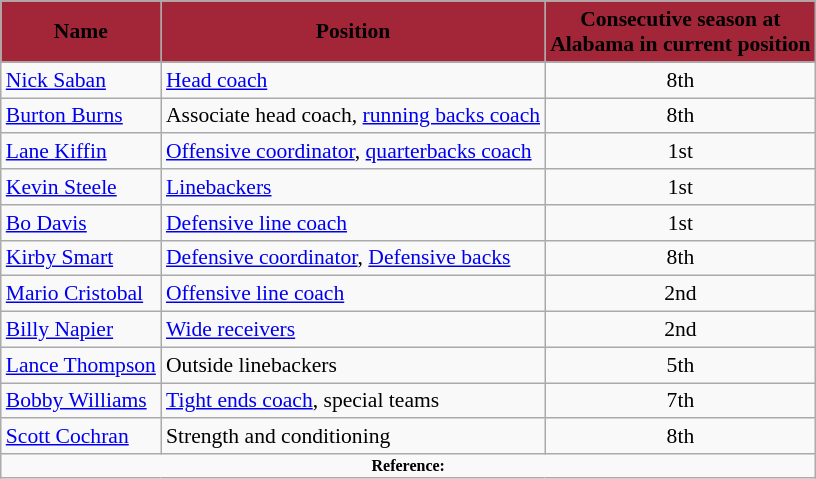<table class="wikitable" style="font-size:90%;">
<tr>
<th style="background:#A32638;"><span>Name </span></th>
<th style="background:#A32638;"><span>Position </span></th>
<th style="background:#A32638;"><span>Consecutive season at<br>Alabama in current position</span></th>
</tr>
<tr>
<td><a href='#'>Nick Saban</a></td>
<td><a href='#'>Head coach</a></td>
<td align=center>8th</td>
</tr>
<tr>
<td><a href='#'>Burton Burns</a></td>
<td>Associate head coach, <a href='#'>running backs coach</a></td>
<td align=center>8th</td>
</tr>
<tr>
<td><a href='#'>Lane Kiffin</a></td>
<td><a href='#'>Offensive coordinator</a>, <a href='#'>quarterbacks coach</a></td>
<td align=center>1st</td>
</tr>
<tr>
<td><a href='#'>Kevin Steele</a></td>
<td><a href='#'>Linebackers</a></td>
<td align=center>1st</td>
</tr>
<tr>
<td><a href='#'>Bo Davis</a></td>
<td><a href='#'>Defensive line coach</a></td>
<td align=center>1st</td>
</tr>
<tr>
<td><a href='#'>Kirby Smart</a></td>
<td><a href='#'>Defensive coordinator</a>, <a href='#'>Defensive backs</a></td>
<td align=center>8th</td>
</tr>
<tr>
<td><a href='#'>Mario Cristobal</a></td>
<td><a href='#'>Offensive line coach</a></td>
<td align=center>2nd</td>
</tr>
<tr>
<td><a href='#'>Billy Napier</a></td>
<td><a href='#'>Wide receivers</a></td>
<td align=center>2nd</td>
</tr>
<tr>
<td><a href='#'>Lance Thompson</a></td>
<td>Outside linebackers</td>
<td align=center>5th</td>
</tr>
<tr>
<td><a href='#'>Bobby Williams</a></td>
<td><a href='#'>Tight ends coach</a>, special teams</td>
<td align=center>7th</td>
</tr>
<tr>
<td><a href='#'>Scott Cochran</a></td>
<td>Strength and conditioning</td>
<td align=center>8th</td>
</tr>
<tr>
<td colspan="4" style="font-size: 8pt" align="center"><strong>Reference:</strong></td>
</tr>
</table>
